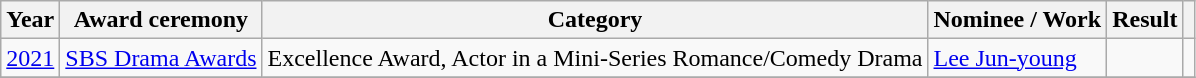<table class="wikitable plainrowheaders sortable">
<tr>
<th scope="col">Year</th>
<th scope="col">Award ceremony</th>
<th scope="col">Category</th>
<th scope="col">Nominee / Work</th>
<th scope="col">Result</th>
<th scope="col" class="unsortable"></th>
</tr>
<tr>
<td style="text-align:center" rowspan="1"><a href='#'>2021</a></td>
<td rowspan="1"><a href='#'>SBS Drama Awards</a></td>
<td>Excellence Award, Actor in a Mini-Series Romance/Comedy Drama</td>
<td rowspan="1"><a href='#'>Lee Jun-young</a></td>
<td></td>
<td style="text-align:center"></td>
</tr>
<tr>
</tr>
</table>
